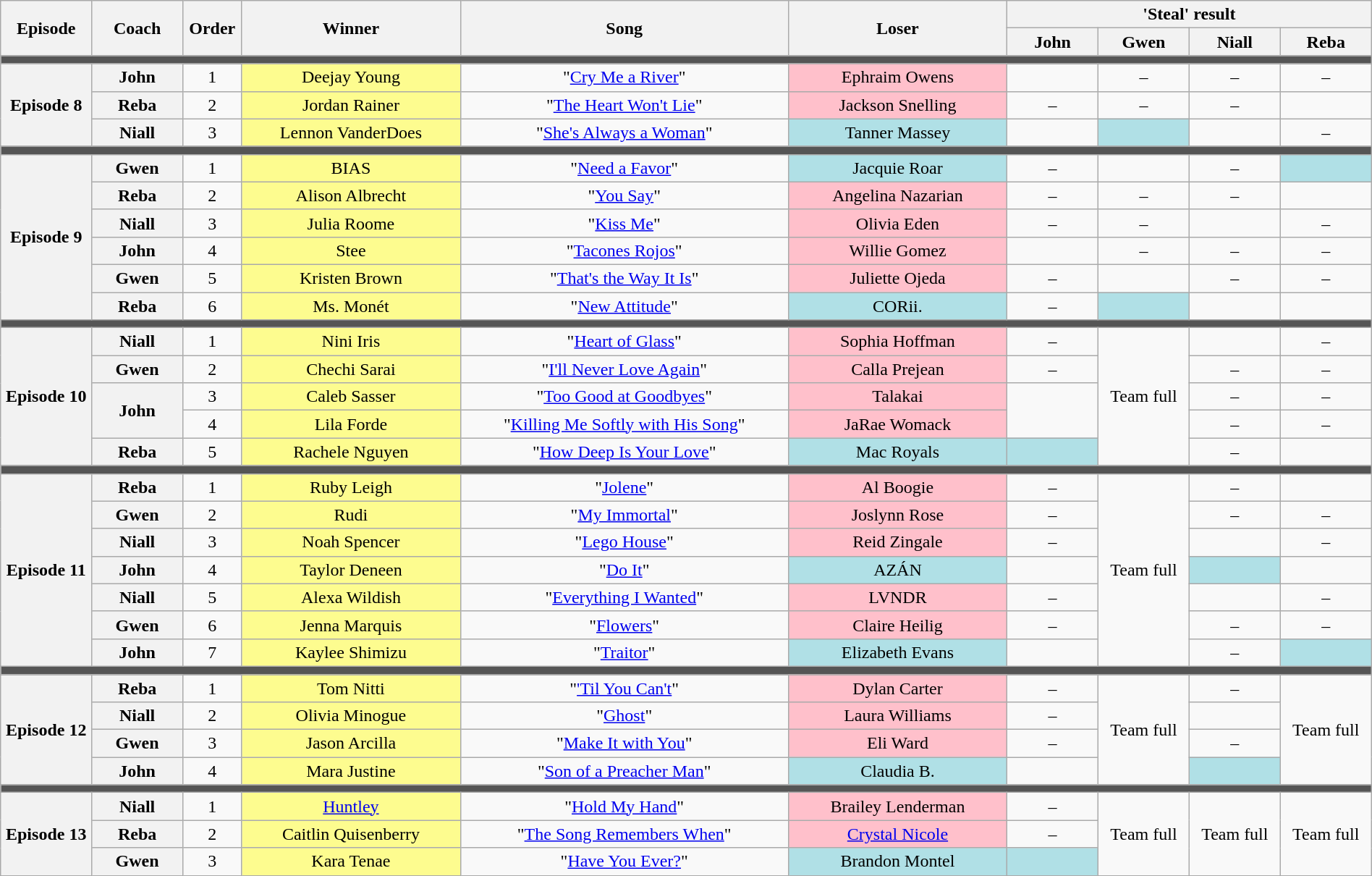<table class="wikitable" style="text-align: center; width:100%">
<tr>
<th rowspan="2" style="width:05%">Episode</th>
<th rowspan="2" style="width:05%">Coach</th>
<th rowspan="2" style="width:01%">Order</th>
<th rowspan="2" style="width:12%">Winner</th>
<th rowspan="2" style="width:18%">Song</th>
<th rowspan="2" style="width:12%">Loser</th>
<th colspan="4" style="width:00%">'Steal' result</th>
</tr>
<tr>
<th style="width:05%">John</th>
<th style="width:05%">Gwen</th>
<th style="width:05%">Niall</th>
<th style="width:05%">Reba</th>
</tr>
<tr>
<td colspan="10" style="background:#555"></td>
</tr>
<tr>
<th rowspan="3">Episode 8<br></th>
<th>John</th>
<td>1</td>
<td style="background:#fdfc8f">Deejay Young</td>
<td>"<a href='#'>Cry Me a River</a>"</td>
<td style="background:pink">Ephraim Owens</td>
<td></td>
<td>–</td>
<td>–</td>
<td>–</td>
</tr>
<tr>
<th>Reba</th>
<td>2</td>
<td style="background:#fdfc8f">Jordan Rainer</td>
<td>"<a href='#'>The Heart Won't Lie</a>"</td>
<td style="background:pink">Jackson Snelling</td>
<td>–</td>
<td>–</td>
<td>–</td>
<td></td>
</tr>
<tr>
<th>Niall</th>
<td>3</td>
<td style="background:#fdfc8f">Lennon VanderDoes</td>
<td>"<a href='#'>She's Always a Woman</a>"</td>
<td style="background:#b0e0e6">Tanner Massey</td>
<td><em></em></td>
<td style="background:#b0e0e6"><em></em></td>
<td></td>
<td>–</td>
</tr>
<tr>
<td colspan="10" style="background:#555"></td>
</tr>
<tr>
<th rowspan="6">Episode 9<br></th>
<th>Gwen</th>
<td>1</td>
<td style="background:#fdfc8f">BIAS</td>
<td>"<a href='#'>Need a Favor</a>"</td>
<td style="background:#b0e0e6">Jacquie Roar</td>
<td>–</td>
<td></td>
<td>–</td>
<td style="background:#b0e0e6"><em></em></td>
</tr>
<tr>
<th>Reba</th>
<td>2</td>
<td style="background:#fdfc8f">Alison Albrecht</td>
<td>"<a href='#'>You Say</a>"</td>
<td style="background:pink">Angelina Nazarian</td>
<td>–</td>
<td>–</td>
<td>–</td>
<td></td>
</tr>
<tr>
<th>Niall</th>
<td>3</td>
<td style="background:#fdfc8f">Julia Roome</td>
<td>"<a href='#'>Kiss Me</a>"</td>
<td style="background:pink">Olivia Eden</td>
<td>–</td>
<td>–</td>
<td></td>
<td>–</td>
</tr>
<tr>
<th>John</th>
<td>4</td>
<td style="background:#fdfc8f">Stee</td>
<td>"<a href='#'>Tacones Rojos</a>"</td>
<td style="background:pink">Willie Gomez</td>
<td></td>
<td>–</td>
<td>–</td>
<td>–</td>
</tr>
<tr>
<th>Gwen</th>
<td>5</td>
<td style="background:#fdfc8f">Kristen Brown</td>
<td>"<a href='#'>That's the Way It Is</a>"</td>
<td style="background:pink">Juliette Ojeda</td>
<td>–</td>
<td></td>
<td>–</td>
<td>–</td>
</tr>
<tr>
<th>Reba</th>
<td>6</td>
<td style="background:#fdfc8f">Ms. Monét</td>
<td>"<a href='#'>New Attitude</a>"</td>
<td style="background:#b0e0e6">CORii.</td>
<td>–</td>
<td style="background:#b0e0e6"><em></em></td>
<td><em></em></td>
<td></td>
</tr>
<tr>
<td colspan="10" style="background:#555"></td>
</tr>
<tr>
<th rowspan="5">Episode 10<br></th>
<th>Niall</th>
<td>1</td>
<td style="background:#fdfc8f">Nini Iris</td>
<td>"<a href='#'>Heart of Glass</a>"</td>
<td style="background:pink">Sophia Hoffman</td>
<td>–</td>
<td rowspan="5">Team full</td>
<td></td>
<td>–</td>
</tr>
<tr>
<th>Gwen</th>
<td>2</td>
<td style="background:#fdfc8f">Chechi Sarai</td>
<td>"<a href='#'>I'll Never Love Again</a>"</td>
<td style="background:pink">Calla Prejean</td>
<td>–</td>
<td>–</td>
<td>–</td>
</tr>
<tr>
<th rowspan="2">John</th>
<td>3</td>
<td style="background:#fdfc8f">Caleb Sasser</td>
<td>"<a href='#'>Too Good at Goodbyes</a>"</td>
<td style="background:pink">Talakai</td>
<td rowspan="2"></td>
<td>–</td>
<td>–</td>
</tr>
<tr>
<td>4</td>
<td style="background:#fdfc8f">Lila Forde</td>
<td>"<a href='#'>Killing Me Softly with His Song</a>"</td>
<td style="background:pink">JaRae Womack</td>
<td>–</td>
<td>–</td>
</tr>
<tr>
<th>Reba</th>
<td>5</td>
<td style="background:#fdfc8f">Rachele Nguyen</td>
<td>"<a href='#'>How Deep Is Your Love</a>"</td>
<td style="background:#b0e0e6">Mac Royals</td>
<td style="background:#b0e0e6"><em></em></td>
<td>–</td>
<td></td>
</tr>
<tr>
<td colspan="10" style="background:#555"></td>
</tr>
<tr>
<th rowspan="7">Episode 11<br></th>
<th>Reba</th>
<td>1</td>
<td style="background:#fdfc8f">Ruby Leigh</td>
<td>"<a href='#'>Jolene</a>"</td>
<td style="background:pink">Al Boogie</td>
<td>–</td>
<td rowspan="7">Team full</td>
<td>–</td>
<td></td>
</tr>
<tr>
<th>Gwen</th>
<td>2</td>
<td style="background:#fdfc8f">Rudi</td>
<td>"<a href='#'>My Immortal</a>"</td>
<td style="background:pink">Joslynn Rose</td>
<td>–</td>
<td>–</td>
<td>–</td>
</tr>
<tr>
<th>Niall</th>
<td>3</td>
<td style="background:#fdfc8f">Noah Spencer</td>
<td>"<a href='#'>Lego House</a>"</td>
<td style="background:pink">Reid Zingale</td>
<td>–</td>
<td></td>
<td>–</td>
</tr>
<tr>
<th>John</th>
<td>4</td>
<td style="background:#fdfc8f">Taylor Deneen</td>
<td>"<a href='#'>Do It</a>"</td>
<td style="background:#b0e0e6">AZÁN</td>
<td></td>
<td style="background:#b0e0e6"><em></em></td>
<td><em></em></td>
</tr>
<tr>
<th>Niall</th>
<td>5</td>
<td style="background:#fdfc8f">Alexa Wildish</td>
<td>"<a href='#'>Everything I Wanted</a>"</td>
<td style="background:pink">LVNDR</td>
<td>–</td>
<td></td>
<td>–</td>
</tr>
<tr>
<th>Gwen</th>
<td>6</td>
<td style="background:#fdfc8f">Jenna Marquis</td>
<td>"<a href='#'>Flowers</a>"</td>
<td style="background:pink">Claire Heilig</td>
<td>–</td>
<td>–</td>
<td>–</td>
</tr>
<tr>
<th>John</th>
<td>7</td>
<td style="background:#fdfc8f">Kaylee Shimizu</td>
<td>"<a href='#'>Traitor</a>"</td>
<td style="background:#b0e0e6">Elizabeth Evans</td>
<td></td>
<td>–</td>
<td style="background:#b0e0e6"><em></em></td>
</tr>
<tr>
<td colspan="10" style="background:#555"></td>
</tr>
<tr>
<th rowspan="4">Episode 12<br></th>
<th>Reba</th>
<td>1</td>
<td style="background:#fdfc8f">Tom Nitti</td>
<td>"<a href='#'>'Til You Can't</a>"</td>
<td style="background:pink">Dylan Carter</td>
<td>–</td>
<td rowspan="4">Team full</td>
<td>–</td>
<td rowspan="4">Team full</td>
</tr>
<tr>
<th>Niall</th>
<td>2</td>
<td style="background:#fdfc8f">Olivia Minogue</td>
<td>"<a href='#'>Ghost</a>"</td>
<td style="background:pink">Laura Williams</td>
<td>–</td>
<td></td>
</tr>
<tr>
<th>Gwen</th>
<td>3</td>
<td style="background:#fdfc8f">Jason Arcilla</td>
<td>"<a href='#'>Make It with You</a>"</td>
<td style="background:pink">Eli Ward</td>
<td>–</td>
<td>–</td>
</tr>
<tr>
<th>John</th>
<td>4</td>
<td style="background:#fdfc8f">Mara Justine</td>
<td>"<a href='#'>Son of a Preacher Man</a>"</td>
<td style="background:#b0e0e6">Claudia B.</td>
<td></td>
<td style="background:#b0e0e6"><em></em></td>
</tr>
<tr>
<td colspan="10" style="background:#555"></td>
</tr>
<tr>
<th rowspan="3">Episode 13<br></th>
<th>Niall</th>
<td>1</td>
<td style="background:#fdfc8f"><a href='#'>Huntley</a></td>
<td>"<a href='#'>Hold My Hand</a>"</td>
<td style="background:pink">Brailey Lenderman</td>
<td>–</td>
<td rowspan="3">Team full</td>
<td rowspan="3">Team full</td>
<td rowspan="3">Team full</td>
</tr>
<tr>
<th>Reba</th>
<td>2</td>
<td style="background:#fdfc8f">Caitlin Quisenberry</td>
<td>"<a href='#'>The Song Remembers When</a>"</td>
<td style="background:pink"><a href='#'>Crystal Nicole</a></td>
<td>–</td>
</tr>
<tr>
<th>Gwen</th>
<td>3</td>
<td style="background:#fdfc8f">Kara Tenae</td>
<td>"<a href='#'>Have You Ever?</a>"</td>
<td style="background:#b0e0e6">Brandon Montel</td>
<td style="background:#b0e0e6"><em></em></td>
</tr>
</table>
